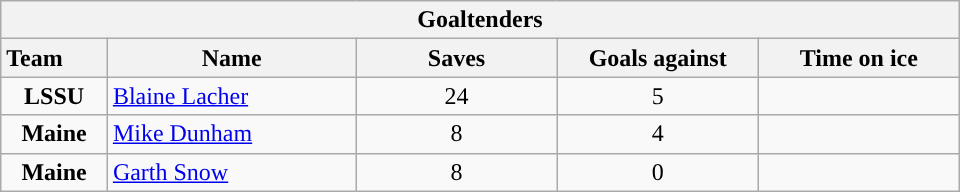<table class="wikitable" style="width:40em; text-align:right;">
<tr>
<th colspan=5>Goaltenders</th>
</tr>
<tr>
<th style="width:4em; text-align:left;">Team</th>
<th style="width:10em;">Name</th>
<th style="width:8em;">Saves</th>
<th style="width:8em;">Goals against</th>
<th style="width:8em;">Time on ice</th>
</tr>
<tr>
<td align=center><strong>LSSU</strong></td>
<td style="text-align:left;"><a href='#'>Blaine Lacher</a></td>
<td align=center>24</td>
<td align=center>5</td>
<td align=center></td>
</tr>
<tr>
<td align=center><strong>Maine</strong></td>
<td style="text-align:left;"><a href='#'>Mike Dunham</a></td>
<td align=center>8</td>
<td align=center>4</td>
<td align=center></td>
</tr>
<tr>
<td align=center><strong>Maine</strong></td>
<td style="text-align:left;"><a href='#'>Garth Snow</a></td>
<td align=center>8</td>
<td align=center>0</td>
<td align=center></td>
</tr>
</table>
